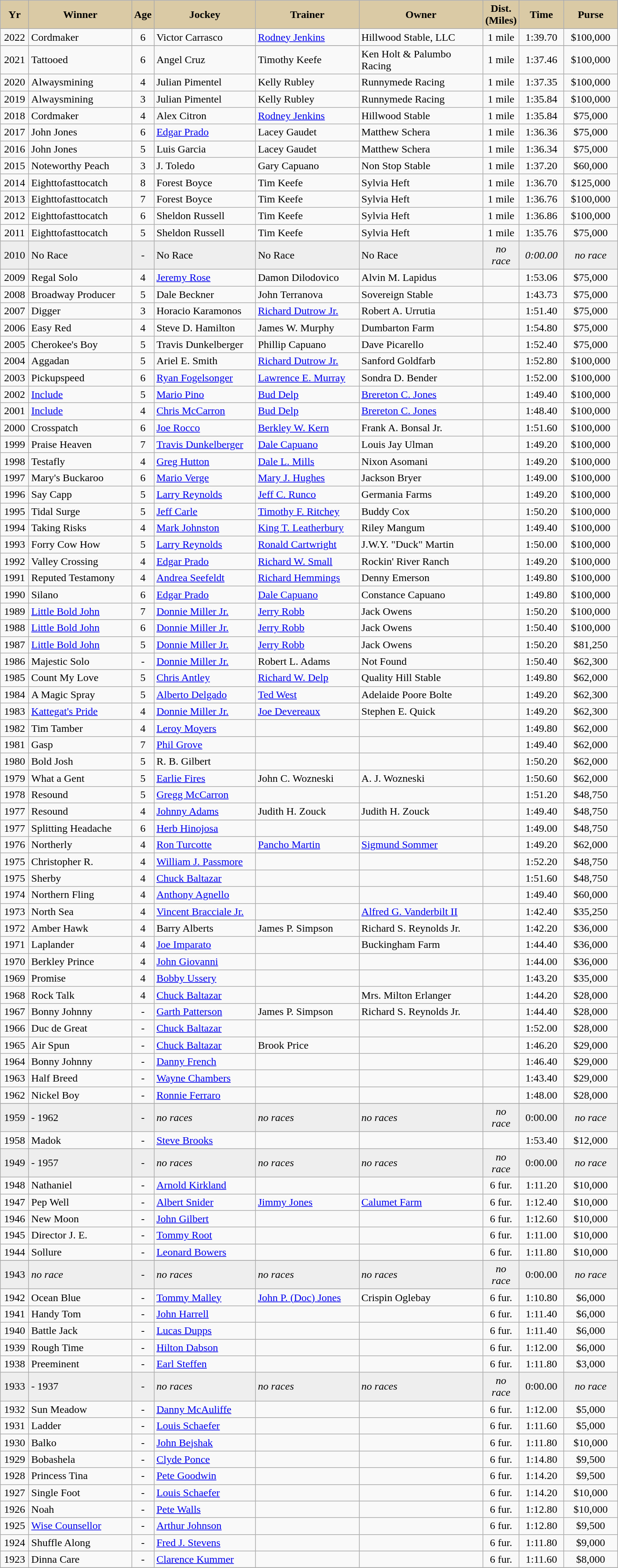<table class="wikitable sortable">
<tr>
<th style="background-color:#DACAA5; width:36px">Yr<br></th>
<th style="background-color:#DACAA5; width:149px">Winner<br></th>
<th style="background-color:#DACAA5; width:20px">Age<br></th>
<th style="background-color:#DACAA5; width:147px">Jockey<br></th>
<th style="background-color:#DACAA5; width:150px">Trainer<br></th>
<th style="background-color:#DACAA5; width:181px">Owner<br></th>
<th style="background-color:#DACAA5; width:35px">Dist.<br> (Miles)<br></th>
<th style="background-color:#DACAA5; width:60px">Time<br></th>
<th style="background-color:#DACAA5; width:75px">Purse</th>
</tr>
<tr>
<td align=center>2022</td>
<td>Cordmaker</td>
<td align=center>6</td>
<td>Victor Carrasco</td>
<td><a href='#'>Rodney Jenkins</a></td>
<td>Hillwood Stable, LLC</td>
<td align=center>1 mile</td>
<td align=center>1:39.70</td>
<td align=center>$100,000</td>
</tr>
<tr>
</tr>
<tr>
<td align=center>2021</td>
<td>Tattooed</td>
<td align=center>6</td>
<td>Angel Cruz</td>
<td>Timothy Keefe</td>
<td>Ken Holt & Palumbo Racing</td>
<td align=center>1 mile</td>
<td align=center>1:37.46</td>
<td align=center>$100,000</td>
</tr>
<tr>
<td align=center>2020</td>
<td>Alwaysmining</td>
<td align=center>4</td>
<td>Julian Pimentel</td>
<td>Kelly Rubley</td>
<td>Runnymede Racing</td>
<td align=center>1 mile</td>
<td align=center>1:37.35</td>
<td align=center>$100,000</td>
</tr>
<tr>
<td align=center>2019</td>
<td>Alwaysmining</td>
<td align=center>3</td>
<td>Julian Pimentel</td>
<td>Kelly Rubley</td>
<td>Runnymede Racing</td>
<td align=center>1 mile</td>
<td align=center>1:35.84</td>
<td align=center>$100,000</td>
</tr>
<tr>
<td align=center>2018</td>
<td>Cordmaker</td>
<td align=center>4</td>
<td>Alex Citron</td>
<td><a href='#'>Rodney Jenkins</a></td>
<td>Hillwood Stable</td>
<td align=center>1 mile</td>
<td align=center>1:35.84</td>
<td align=center>$75,000</td>
</tr>
<tr>
<td align=center>2017</td>
<td>John Jones</td>
<td align=center>6</td>
<td><a href='#'>Edgar Prado</a></td>
<td>Lacey Gaudet</td>
<td>Matthew Schera</td>
<td align=center>1 mile</td>
<td align=center>1:36.36</td>
<td align=center>$75,000</td>
</tr>
<tr>
<td align=center>2016</td>
<td>John Jones</td>
<td align=center>5</td>
<td>Luis Garcia</td>
<td>Lacey Gaudet</td>
<td>Matthew Schera</td>
<td align=center>1 mile</td>
<td align=center>1:36.34</td>
<td align=center>$75,000</td>
</tr>
<tr>
<td align=center>2015</td>
<td>Noteworthy Peach</td>
<td align=center>3</td>
<td>J. Toledo</td>
<td>Gary Capuano</td>
<td>Non Stop Stable</td>
<td align=center>1 mile</td>
<td align=center>1:37.20</td>
<td align=center>$60,000</td>
</tr>
<tr>
<td align=center>2014</td>
<td>Eighttofasttocatch</td>
<td align=center>8</td>
<td>Forest Boyce</td>
<td>Tim Keefe</td>
<td>Sylvia Heft</td>
<td align=center>1 mile</td>
<td align=center>1:36.70</td>
<td align=center>$125,000</td>
</tr>
<tr>
<td align=center>2013</td>
<td>Eighttofasttocatch</td>
<td align=center>7</td>
<td>Forest Boyce</td>
<td>Tim Keefe</td>
<td>Sylvia Heft</td>
<td align=center>1 mile</td>
<td align=center>1:36.76</td>
<td align=center>$100,000</td>
</tr>
<tr>
<td align=center>2012</td>
<td>Eighttofasttocatch</td>
<td align=center>6</td>
<td>Sheldon Russell</td>
<td>Tim Keefe</td>
<td>Sylvia Heft</td>
<td align=center>1 mile</td>
<td align=center>1:36.86</td>
<td align=center>$100,000</td>
</tr>
<tr>
<td align=center>2011</td>
<td>Eighttofasttocatch</td>
<td align=center>5</td>
<td>Sheldon Russell</td>
<td>Tim Keefe</td>
<td>Sylvia Heft</td>
<td align=center>1 mile</td>
<td align=center>1:35.76</td>
<td align=center>$75,000</td>
</tr>
<tr bgcolor="#eeeeee">
<td align=center>2010</td>
<td>No Race</td>
<td align=center>-</td>
<td>No Race</td>
<td>No Race</td>
<td>No Race</td>
<td align=center><em>no race</em></td>
<td align=center><em>0:00.00</em></td>
<td align=center><em>no race</em></td>
</tr>
<tr>
<td align=center>2009</td>
<td>Regal Solo</td>
<td align=center>4</td>
<td><a href='#'>Jeremy Rose</a></td>
<td>Damon Dilodovico</td>
<td>Alvin M. Lapidus</td>
<td align=center></td>
<td align=center>1:53.06</td>
<td align=center>$75,000</td>
</tr>
<tr>
<td align=center>2008</td>
<td>Broadway Producer</td>
<td align=center>5</td>
<td>Dale Beckner</td>
<td>John Terranova</td>
<td>Sovereign Stable</td>
<td align=center></td>
<td align=center>1:43.73</td>
<td align=center>$75,000</td>
</tr>
<tr>
<td align=center>2007</td>
<td>Digger</td>
<td align=center>3</td>
<td>Horacio Karamonos</td>
<td><a href='#'>Richard Dutrow Jr.</a></td>
<td>Robert A. Urrutia</td>
<td align=center></td>
<td align=center>1:51.40</td>
<td align=center>$75,000</td>
</tr>
<tr>
<td align=center>2006</td>
<td>Easy Red</td>
<td align=center>4</td>
<td>Steve D. Hamilton</td>
<td>James W. Murphy</td>
<td>Dumbarton Farm</td>
<td align=center></td>
<td align=center>1:54.80</td>
<td align=center>$75,000</td>
</tr>
<tr>
<td align=center>2005</td>
<td>Cherokee's Boy</td>
<td align=center>5</td>
<td>Travis Dunkelberger</td>
<td>Phillip Capuano</td>
<td>Dave Picarello</td>
<td align=center></td>
<td align=center>1:52.40</td>
<td align=center>$75,000</td>
</tr>
<tr>
<td align=center>2004</td>
<td>Aggadan</td>
<td align=center>5</td>
<td>Ariel E. Smith</td>
<td><a href='#'>Richard Dutrow Jr.</a></td>
<td>Sanford Goldfarb</td>
<td align=center></td>
<td align=center>1:52.80</td>
<td align=center>$100,000</td>
</tr>
<tr>
<td align=center>2003</td>
<td>Pickupspeed</td>
<td align=center>6</td>
<td><a href='#'>Ryan Fogelsonger</a></td>
<td><a href='#'>Lawrence E. Murray</a></td>
<td>Sondra D. Bender</td>
<td align=center></td>
<td align=center>1:52.00</td>
<td align=center>$100,000</td>
</tr>
<tr>
<td align=center>2002</td>
<td><a href='#'>Include</a></td>
<td align=center>5</td>
<td><a href='#'>Mario Pino</a></td>
<td><a href='#'>Bud Delp</a></td>
<td><a href='#'>Brereton C. Jones</a></td>
<td align=center></td>
<td align=center>1:49.40</td>
<td align=center>$100,000</td>
</tr>
<tr>
<td align=center>2001</td>
<td><a href='#'>Include</a></td>
<td align=center>4</td>
<td><a href='#'>Chris McCarron</a></td>
<td><a href='#'>Bud Delp</a></td>
<td><a href='#'>Brereton C. Jones</a></td>
<td align=center></td>
<td align=center>1:48.40</td>
<td align=center>$100,000</td>
</tr>
<tr>
<td align=center>2000</td>
<td>Crosspatch</td>
<td align=center>6</td>
<td><a href='#'>Joe Rocco</a></td>
<td><a href='#'>Berkley W. Kern</a></td>
<td>Frank A. Bonsal Jr.</td>
<td align=center></td>
<td align=center>1:51.60</td>
<td align=center>$100,000</td>
</tr>
<tr>
<td align=center>1999</td>
<td>Praise Heaven</td>
<td align=center>7</td>
<td><a href='#'>Travis Dunkelberger</a></td>
<td><a href='#'>Dale Capuano</a></td>
<td>Louis Jay Ulman</td>
<td align=center></td>
<td align=center>1:49.20</td>
<td align=center>$100,000</td>
</tr>
<tr>
<td align=center>1998</td>
<td>Testafly</td>
<td align=center>4</td>
<td><a href='#'>Greg Hutton</a></td>
<td><a href='#'>Dale L. Mills</a></td>
<td>Nixon Asomani</td>
<td align=center></td>
<td align=center>1:49.20</td>
<td align=center>$100,000</td>
</tr>
<tr>
<td align=center>1997</td>
<td>Mary's Buckaroo</td>
<td align=center>6</td>
<td><a href='#'>Mario Verge</a></td>
<td><a href='#'>Mary J. Hughes</a></td>
<td>Jackson Bryer</td>
<td align=center></td>
<td align=center>1:49.00</td>
<td align=center>$100,000</td>
</tr>
<tr>
<td align=center>1996</td>
<td>Say Capp</td>
<td align=center>5</td>
<td><a href='#'>Larry Reynolds</a></td>
<td><a href='#'>Jeff C. Runco</a></td>
<td>Germania Farms</td>
<td align=center></td>
<td align=center>1:49.20</td>
<td align=center>$100,000</td>
</tr>
<tr>
<td align=center>1995</td>
<td>Tidal Surge</td>
<td align=center>5</td>
<td><a href='#'>Jeff Carle</a></td>
<td><a href='#'>Timothy F. Ritchey</a></td>
<td>Buddy Cox</td>
<td align=center></td>
<td align=center>1:50.20</td>
<td align=center>$100,000</td>
</tr>
<tr>
<td align=center>1994</td>
<td>Taking Risks</td>
<td align=center>4</td>
<td><a href='#'>Mark Johnston</a></td>
<td><a href='#'>King T. Leatherbury</a></td>
<td>Riley Mangum</td>
<td align=center></td>
<td align=center>1:49.40</td>
<td align=center>$100,000</td>
</tr>
<tr>
<td align=center>1993</td>
<td>Forry Cow How</td>
<td align=center>5</td>
<td><a href='#'>Larry Reynolds</a></td>
<td><a href='#'>Ronald Cartwright</a></td>
<td>J.W.Y. "Duck" Martin</td>
<td align=center></td>
<td align=center>1:50.00</td>
<td align=center>$100,000</td>
</tr>
<tr>
<td align=center>1992</td>
<td>Valley Crossing</td>
<td align=center>4</td>
<td><a href='#'>Edgar Prado</a></td>
<td><a href='#'>Richard W. Small</a></td>
<td>Rockin' River Ranch</td>
<td align=center></td>
<td align=center>1:49.20</td>
<td align=center>$100,000</td>
</tr>
<tr>
<td align=center>1991</td>
<td>Reputed Testamony</td>
<td align=center>4</td>
<td><a href='#'>Andrea Seefeldt</a></td>
<td><a href='#'>Richard Hemmings</a></td>
<td>Denny Emerson</td>
<td align=center></td>
<td align=center>1:49.80</td>
<td align=center>$100,000</td>
</tr>
<tr>
<td align=center>1990</td>
<td>Silano</td>
<td align=center>6</td>
<td><a href='#'>Edgar Prado</a></td>
<td><a href='#'>Dale Capuano</a></td>
<td>Constance Capuano</td>
<td align=center></td>
<td align=center>1:49.80</td>
<td align=center>$100,000</td>
</tr>
<tr>
<td align=center>1989</td>
<td><a href='#'>Little Bold John</a></td>
<td align=center>7</td>
<td><a href='#'>Donnie Miller Jr.</a></td>
<td><a href='#'>Jerry Robb</a></td>
<td>Jack Owens</td>
<td align=center></td>
<td align=center>1:50.20</td>
<td align=center>$100,000</td>
</tr>
<tr>
<td align=center>1988</td>
<td><a href='#'>Little Bold John</a></td>
<td align=center>6</td>
<td><a href='#'>Donnie Miller Jr.</a></td>
<td><a href='#'>Jerry Robb</a></td>
<td>Jack Owens</td>
<td align=center></td>
<td align=center>1:50.40</td>
<td align=center>$100,000</td>
</tr>
<tr>
<td align=center>1987</td>
<td><a href='#'>Little Bold John</a></td>
<td align=center>5</td>
<td><a href='#'>Donnie Miller Jr.</a></td>
<td><a href='#'>Jerry Robb</a></td>
<td>Jack Owens</td>
<td align=center></td>
<td align=center>1:50.20</td>
<td align=center>$81,250</td>
</tr>
<tr>
<td align=center>1986</td>
<td>Majestic Solo</td>
<td align=center>-</td>
<td><a href='#'>Donnie Miller Jr.</a></td>
<td>Robert L. Adams</td>
<td>Not Found</td>
<td align=center></td>
<td align=center>1:50.40</td>
<td align=center>$62,300</td>
</tr>
<tr>
<td align=center>1985</td>
<td>Count My Love</td>
<td align=center>5</td>
<td><a href='#'>Chris Antley</a></td>
<td><a href='#'>Richard W. Delp</a></td>
<td>Quality Hill Stable</td>
<td align=center></td>
<td align=center>1:49.80</td>
<td align=center>$62,000</td>
</tr>
<tr>
<td align=center>1984</td>
<td>A Magic Spray</td>
<td align=center>5</td>
<td><a href='#'>Alberto Delgado</a></td>
<td><a href='#'>Ted West</a></td>
<td>Adelaide Poore Bolte</td>
<td align=center></td>
<td align=center>1:49.20</td>
<td align=center>$62,300</td>
</tr>
<tr>
<td align=center>1983</td>
<td><a href='#'>Kattegat's Pride</a></td>
<td align=center>4</td>
<td><a href='#'>Donnie Miller Jr.</a></td>
<td><a href='#'>Joe Devereaux</a></td>
<td>Stephen E. Quick</td>
<td align=center></td>
<td align=center>1:49.20</td>
<td align=center>$62,300</td>
</tr>
<tr>
<td align=center>1982</td>
<td>Tim Tamber</td>
<td align=center>4</td>
<td><a href='#'>Leroy Moyers</a></td>
<td></td>
<td></td>
<td align=center></td>
<td align=center>1:49.80</td>
<td align=center>$62,000</td>
</tr>
<tr>
<td align=center>1981</td>
<td>Gasp</td>
<td align=center>7</td>
<td><a href='#'>Phil Grove</a></td>
<td></td>
<td></td>
<td align=center></td>
<td align=center>1:49.40</td>
<td align=center>$62,000</td>
</tr>
<tr>
<td align=center>1980</td>
<td>Bold Josh</td>
<td align=center>5</td>
<td>R. B. Gilbert</td>
<td></td>
<td></td>
<td align=center></td>
<td align=center>1:50.20</td>
<td align=center>$62,000</td>
</tr>
<tr>
<td align=center>1979</td>
<td>What a Gent</td>
<td align=center>5</td>
<td><a href='#'>Earlie Fires</a></td>
<td>John C. Wozneski</td>
<td>A. J. Wozneski</td>
<td align=center></td>
<td align=center>1:50.60</td>
<td align=center>$62,000</td>
</tr>
<tr>
<td align=center>1978</td>
<td>Resound</td>
<td align=center>5</td>
<td><a href='#'>Gregg McCarron</a></td>
<td></td>
<td></td>
<td align=center></td>
<td align=center>1:51.20</td>
<td align=center>$48,750</td>
</tr>
<tr>
<td align=center>1977</td>
<td>Resound</td>
<td align=center>4</td>
<td><a href='#'>Johnny Adams</a></td>
<td>Judith H. Zouck</td>
<td>Judith H. Zouck</td>
<td align=center></td>
<td align=center>1:49.40</td>
<td align=center>$48,750</td>
</tr>
<tr>
<td align=center>1977</td>
<td>Splitting Headache</td>
<td align=center>6</td>
<td><a href='#'>Herb Hinojosa</a></td>
<td></td>
<td></td>
<td align=center></td>
<td align=center>1:49.00</td>
<td align=center>$48,750</td>
</tr>
<tr>
<td align=center>1976</td>
<td>Northerly</td>
<td align=center>4</td>
<td><a href='#'>Ron Turcotte</a></td>
<td><a href='#'>Pancho Martin</a></td>
<td><a href='#'>Sigmund Sommer</a></td>
<td align=center></td>
<td align=center>1:49.20</td>
<td align=center>$62,000</td>
</tr>
<tr>
<td align=center>1975</td>
<td>Christopher R.</td>
<td align=center>4</td>
<td><a href='#'>William J. Passmore</a></td>
<td></td>
<td></td>
<td align=center></td>
<td align=center>1:52.20</td>
<td align=center>$48,750</td>
</tr>
<tr>
<td align=center>1975</td>
<td>Sherby</td>
<td align=center>4</td>
<td><a href='#'>Chuck Baltazar</a></td>
<td></td>
<td></td>
<td align=center></td>
<td align=center>1:51.60</td>
<td align=center>$48,750</td>
</tr>
<tr>
<td align=center>1974</td>
<td>Northern Fling</td>
<td align=center>4</td>
<td><a href='#'>Anthony Agnello</a></td>
<td></td>
<td></td>
<td align=center></td>
<td align=center>1:49.40</td>
<td align=center>$60,000</td>
</tr>
<tr>
<td align=center>1973</td>
<td>North Sea</td>
<td align=center>4</td>
<td><a href='#'>Vincent Bracciale Jr.</a></td>
<td></td>
<td><a href='#'>Alfred G. Vanderbilt II</a></td>
<td align=center></td>
<td align=center>1:42.40</td>
<td align=center>$35,250</td>
</tr>
<tr>
<td align=center>1972</td>
<td>Amber Hawk</td>
<td align=center>4</td>
<td>Barry Alberts</td>
<td>James P. Simpson</td>
<td>Richard S. Reynolds Jr.</td>
<td align=center></td>
<td align=center>1:42.20</td>
<td align=center>$36,000</td>
</tr>
<tr>
<td align=center>1971</td>
<td>Laplander</td>
<td align=center>4</td>
<td><a href='#'>Joe Imparato</a></td>
<td></td>
<td>Buckingham Farm</td>
<td align=center></td>
<td align=center>1:44.40</td>
<td align=center>$36,000</td>
</tr>
<tr>
<td align=center>1970</td>
<td>Berkley Prince</td>
<td align=center>4</td>
<td><a href='#'>John Giovanni</a></td>
<td></td>
<td></td>
<td align=center></td>
<td align=center>1:44.00</td>
<td align=center>$36,000</td>
</tr>
<tr>
<td align=center>1969</td>
<td>Promise</td>
<td align=center>4</td>
<td><a href='#'>Bobby Ussery</a></td>
<td></td>
<td></td>
<td align=center></td>
<td align=center>1:43.20</td>
<td align=center>$35,000</td>
</tr>
<tr>
<td align=center>1968</td>
<td>Rock Talk</td>
<td align=center>4</td>
<td><a href='#'>Chuck Baltazar</a></td>
<td></td>
<td>Mrs. Milton Erlanger</td>
<td align=center></td>
<td align=center>1:44.20</td>
<td align=center>$28,000</td>
</tr>
<tr>
<td align=center>1967</td>
<td>Bonny Johnny</td>
<td align=center>-</td>
<td><a href='#'>Garth Patterson</a></td>
<td>James P. Simpson</td>
<td>Richard S. Reynolds Jr.</td>
<td align=center></td>
<td align=center>1:44.40</td>
<td align=center>$28,000</td>
</tr>
<tr>
<td align=center>1966</td>
<td>Duc de Great</td>
<td align=center>-</td>
<td><a href='#'>Chuck Baltazar</a></td>
<td></td>
<td></td>
<td align=center></td>
<td align=center>1:52.00</td>
<td align=center>$28,000</td>
</tr>
<tr>
<td align=center>1965</td>
<td>Air Spun</td>
<td align=center>-</td>
<td><a href='#'>Chuck Baltazar</a></td>
<td>Brook Price</td>
<td></td>
<td align=center></td>
<td align=center>1:46.20</td>
<td align=center>$29,000</td>
</tr>
<tr>
<td align=center>1964</td>
<td>Bonny Johnny</td>
<td align=center>-</td>
<td><a href='#'>Danny French</a></td>
<td></td>
<td></td>
<td align=center></td>
<td align=center>1:46.40</td>
<td align=center>$29,000</td>
</tr>
<tr>
<td align=center>1963</td>
<td>Half Breed</td>
<td align=center>-</td>
<td><a href='#'>Wayne Chambers</a></td>
<td></td>
<td></td>
<td align=center></td>
<td align=center>1:43.40</td>
<td align=center>$29,000</td>
</tr>
<tr>
<td align=center>1962</td>
<td>Nickel Boy</td>
<td align=center>-</td>
<td><a href='#'>Ronnie Ferraro</a></td>
<td></td>
<td></td>
<td align=center></td>
<td align=center>1:48.00</td>
<td align=center>$28,000</td>
</tr>
<tr>
</tr>
<tr bgcolor="#eeeeee">
<td align=center>1959</td>
<td>- 1962</td>
<td align=center><em>-</em></td>
<td><em>no races</em></td>
<td><em>no races</em></td>
<td><em>no races</em></td>
<td align=center><em>no race</em></td>
<td align=center>0:00.00</td>
<td align=center><em>no race</em></td>
</tr>
<tr>
<td align=center>1958</td>
<td>Madok</td>
<td align=center>-</td>
<td><a href='#'>Steve Brooks</a></td>
<td></td>
<td></td>
<td align=center></td>
<td align=center>1:53.40</td>
<td align=center>$12,000</td>
</tr>
<tr bgcolor="#eeeeee">
<td align=center>1949</td>
<td>- 1957</td>
<td align=center><em>-</em></td>
<td><em>no races</em></td>
<td><em>no races</em></td>
<td><em>no races</em></td>
<td align=center><em>no race</em></td>
<td align=center>0:00.00</td>
<td align=center><em>no race</em></td>
</tr>
<tr>
<td align=center>1948</td>
<td>Nathaniel</td>
<td align=center>-</td>
<td><a href='#'>Arnold Kirkland</a></td>
<td></td>
<td></td>
<td align=center>6 fur.</td>
<td align=center>1:11.20</td>
<td align=center>$10,000</td>
</tr>
<tr>
<td align=center>1947</td>
<td>Pep Well</td>
<td align=center>-</td>
<td><a href='#'>Albert Snider</a></td>
<td><a href='#'>Jimmy Jones</a></td>
<td><a href='#'>Calumet Farm</a></td>
<td align=center>6 fur.</td>
<td align=center>1:12.40</td>
<td align=center>$10,000</td>
</tr>
<tr>
<td align=center>1946</td>
<td>New Moon</td>
<td align=center>-</td>
<td><a href='#'>John Gilbert</a></td>
<td></td>
<td></td>
<td align=center>6 fur.</td>
<td align=center>1:12.60</td>
<td align=center>$10,000</td>
</tr>
<tr>
<td align=center>1945</td>
<td>Director J. E.</td>
<td align=center>-</td>
<td><a href='#'>Tommy Root</a></td>
<td></td>
<td></td>
<td align=center>6 fur.</td>
<td align=center>1:11.00</td>
<td align=center>$10,000</td>
</tr>
<tr>
<td align=center>1944</td>
<td>Sollure</td>
<td align=center>-</td>
<td><a href='#'>Leonard Bowers</a></td>
<td></td>
<td></td>
<td align=center>6 fur.</td>
<td align=center>1:11.80</td>
<td align=center>$10,000</td>
</tr>
<tr>
</tr>
<tr bgcolor="#eeeeee">
<td align=center>1943</td>
<td><em>no race</em></td>
<td align=center><em>-</em></td>
<td><em>no races</em></td>
<td><em>no races</em></td>
<td><em>no races</em></td>
<td align=center><em>no race</em></td>
<td align=center>0:00.00</td>
<td align=center><em>no race</em></td>
</tr>
<tr>
<td align=center>1942</td>
<td>Ocean Blue</td>
<td align=center>-</td>
<td><a href='#'>Tommy Malley</a></td>
<td><a href='#'>John P. (Doc) Jones</a></td>
<td>Crispin Oglebay</td>
<td align=center>6 fur.</td>
<td align=center>1:10.80</td>
<td align=center>$6,000</td>
</tr>
<tr>
<td align=center>1941</td>
<td>Handy Tom</td>
<td align=center>-</td>
<td><a href='#'>John Harrell</a></td>
<td></td>
<td></td>
<td align=center>6 fur.</td>
<td align=center>1:11.40</td>
<td align=center>$6,000</td>
</tr>
<tr>
<td align=center>1940</td>
<td>Battle Jack</td>
<td align=center>-</td>
<td><a href='#'>Lucas Dupps</a></td>
<td></td>
<td></td>
<td align=center>6 fur.</td>
<td align=center>1:11.40</td>
<td align=center>$6,000</td>
</tr>
<tr>
<td align=center>1939</td>
<td>Rough Time</td>
<td align=center>-</td>
<td><a href='#'>Hilton Dabson</a></td>
<td></td>
<td></td>
<td align=center>6 fur.</td>
<td align=center>1:12.00</td>
<td align=center>$6,000</td>
</tr>
<tr>
<td align=center>1938</td>
<td>Preeminent</td>
<td align=center>-</td>
<td><a href='#'>Earl Steffen</a></td>
<td></td>
<td></td>
<td align=center>6 fur.</td>
<td align=center>1:11.80</td>
<td align=center>$3,000</td>
</tr>
<tr bgcolor="#eeeeee">
<td align=center>1933</td>
<td>- 1937</td>
<td align=center><em>-</em></td>
<td><em>no races</em></td>
<td><em>no races</em></td>
<td><em>no races</em></td>
<td align=center><em>no race</em></td>
<td align=center>0:00.00</td>
<td align=center><em>no race</em></td>
</tr>
<tr>
<td align=center>1932</td>
<td>Sun Meadow</td>
<td align=center>-</td>
<td><a href='#'>Danny McAuliffe</a></td>
<td></td>
<td></td>
<td align=center>6 fur.</td>
<td align=center>1:12.00</td>
<td align=center>$5,000</td>
</tr>
<tr>
<td align=center>1931</td>
<td>Ladder</td>
<td align=center>-</td>
<td><a href='#'>Louis Schaefer</a></td>
<td></td>
<td></td>
<td align=center>6 fur.</td>
<td align=center>1:11.60</td>
<td align=center>$5,000</td>
</tr>
<tr>
<td align=center>1930</td>
<td>Balko</td>
<td align=center>-</td>
<td><a href='#'>John Bejshak</a></td>
<td></td>
<td></td>
<td align=center>6 fur.</td>
<td align=center>1:11.80</td>
<td align=center>$10,000</td>
</tr>
<tr>
<td align=center>1929</td>
<td>Bobashela</td>
<td align=center>-</td>
<td><a href='#'>Clyde Ponce</a></td>
<td></td>
<td></td>
<td align=center>6 fur.</td>
<td align=center>1:14.80</td>
<td align=center>$9,500</td>
</tr>
<tr>
<td align=center>1928</td>
<td>Princess Tina</td>
<td align=center>-</td>
<td><a href='#'>Pete Goodwin</a></td>
<td></td>
<td></td>
<td align=center>6 fur.</td>
<td align=center>1:14.20</td>
<td align=center>$9,500</td>
</tr>
<tr>
<td align=center>1927</td>
<td>Single Foot</td>
<td align=center>-</td>
<td><a href='#'>Louis Schaefer</a></td>
<td></td>
<td></td>
<td align=center>6 fur.</td>
<td align=center>1:14.20</td>
<td align=center>$10,000</td>
</tr>
<tr>
<td align=center>1926</td>
<td>Noah</td>
<td align=center>-</td>
<td><a href='#'>Pete Walls</a></td>
<td></td>
<td></td>
<td align=center>6 fur.</td>
<td align=center>1:12.80</td>
<td align=center>$10,000</td>
</tr>
<tr>
<td align=center>1925</td>
<td><a href='#'>Wise Counsellor</a></td>
<td align=center>-</td>
<td><a href='#'>Arthur Johnson</a></td>
<td></td>
<td></td>
<td align=center>6 fur.</td>
<td align=center>1:12.80</td>
<td align=center>$9,500</td>
</tr>
<tr>
<td align=center>1924</td>
<td>Shuffle Along</td>
<td align=center>-</td>
<td><a href='#'>Fred J. Stevens</a></td>
<td></td>
<td></td>
<td align=center>6 fur.</td>
<td align=center>1:11.80</td>
<td align=center>$9,000</td>
</tr>
<tr>
<td align=center>1923</td>
<td>Dinna Care</td>
<td align=center>-</td>
<td><a href='#'>Clarence Kummer</a></td>
<td></td>
<td></td>
<td align=center>6 fur.</td>
<td align=center>1:11.60</td>
<td align=center>$8,000</td>
</tr>
<tr>
</tr>
</table>
